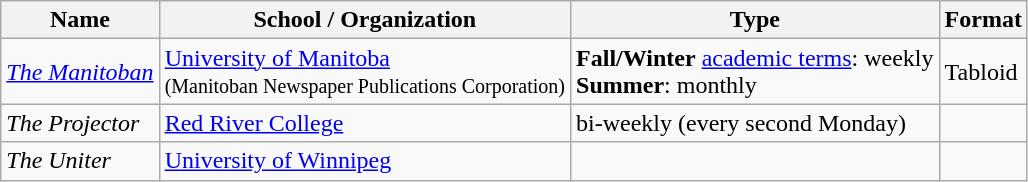<table class="wikitable">
<tr>
<th>Name</th>
<th>School / Organization</th>
<th>Type</th>
<th>Format</th>
</tr>
<tr>
<td><em><a href='#'>The Manitoban</a></em></td>
<td><a href='#'>University of Manitoba</a><br><small>(Manitoban Newspaper Publications Corporation)</small></td>
<td><strong>Fall/Winter</strong> <a href='#'>academic terms</a>: weekly<br><strong>Summer</strong>: monthly</td>
<td>Tabloid</td>
</tr>
<tr>
<td><em>The Projector</em></td>
<td><a href='#'>Red River College</a></td>
<td>bi-weekly (every second Monday)</td>
<td></td>
</tr>
<tr>
<td><em>The Uniter</em></td>
<td><a href='#'>University of Winnipeg</a></td>
<td></td>
<td></td>
</tr>
</table>
